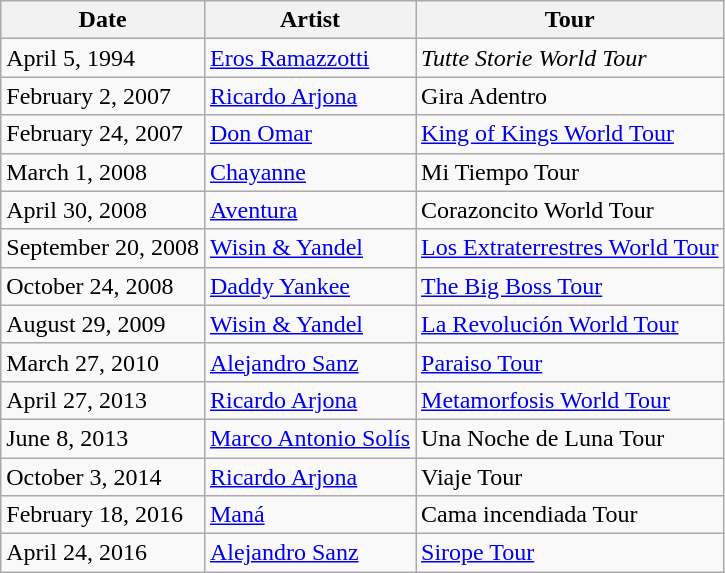<table class="wikitable">
<tr>
<th>Date</th>
<th>Artist</th>
<th>Tour</th>
</tr>
<tr>
<td>April 5, 1994</td>
<td> <a href='#'>Eros Ramazzotti</a></td>
<td><em>Tutte Storie World Tour</em></td>
</tr>
<tr>
<td>February 2, 2007</td>
<td> <a href='#'>Ricardo Arjona</a></td>
<td>Gira Adentro</td>
</tr>
<tr>
<td>February 24, 2007</td>
<td> <a href='#'>Don Omar</a></td>
<td><a href='#'>King of Kings World Tour</a></td>
</tr>
<tr>
<td>March 1, 2008</td>
<td> <a href='#'>Chayanne</a></td>
<td>Mi Tiempo Tour</td>
</tr>
<tr>
<td>April 30, 2008</td>
<td>  <a href='#'>Aventura</a></td>
<td>Corazoncito World Tour</td>
</tr>
<tr>
<td>September 20, 2008</td>
<td> <a href='#'>Wisin & Yandel</a></td>
<td><a href='#'>Los Extraterrestres World Tour</a></td>
</tr>
<tr>
<td>October 24, 2008</td>
<td> <a href='#'>Daddy Yankee</a></td>
<td><a href='#'>The Big Boss Tour</a></td>
</tr>
<tr>
<td>August 29, 2009</td>
<td> <a href='#'>Wisin & Yandel</a></td>
<td><a href='#'>La Revolución World Tour</a></td>
</tr>
<tr>
<td>March 27, 2010</td>
<td> <a href='#'>Alejandro Sanz</a></td>
<td><a href='#'>Paraiso Tour</a></td>
</tr>
<tr>
<td>April 27, 2013</td>
<td>  <a href='#'>Ricardo Arjona</a></td>
<td><a href='#'>Metamorfosis World Tour</a></td>
</tr>
<tr>
<td>June 8, 2013</td>
<td>  <a href='#'>Marco Antonio Solís</a></td>
<td>Una Noche de Luna Tour</td>
</tr>
<tr>
<td>October 3, 2014</td>
<td> <a href='#'>Ricardo Arjona</a></td>
<td>Viaje Tour</td>
</tr>
<tr>
<td>February 18, 2016</td>
<td> <a href='#'>Maná</a></td>
<td>Cama incendiada Tour</td>
</tr>
<tr>
<td>April 24, 2016</td>
<td> <a href='#'>Alejandro Sanz</a></td>
<td><a href='#'>Sirope Tour</a></td>
</tr>
</table>
